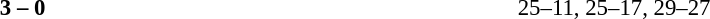<table width=100% cellspacing=1>
<tr>
<th width=20%></th>
<th width=12%></th>
<th width=20%></th>
<th width=33%></th>
<td></td>
</tr>
<tr style=font-size:95%>
<td align=right><strong></strong></td>
<td align=center><strong>3 – 0</strong></td>
<td></td>
<td>25–11, 25–17, 29–27</td>
</tr>
</table>
